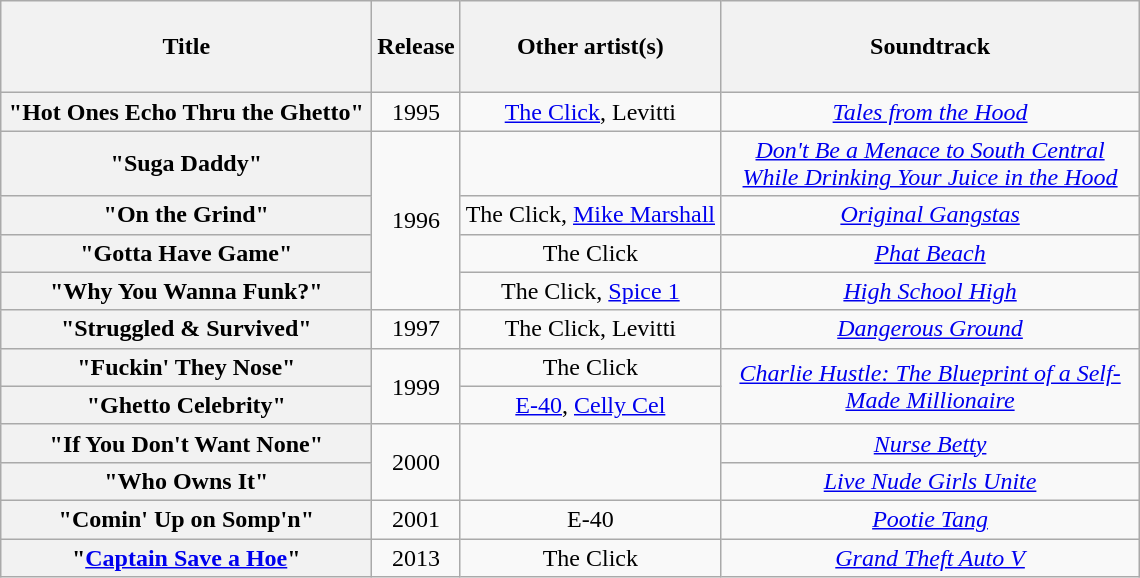<table class="wikitable plainrowheaders" style="text-align:center;">
<tr>
<th scope="col" style="width:15em;"><br>Title<br><br></th>
<th scope="col">Release</th>
<th scope="col">Other artist(s)</th>
<th scope="col" style="width:17em;">Soundtrack</th>
</tr>
<tr>
<th scope="row">"Hot Ones Echo Thru the Ghetto"</th>
<td>1995</td>
<td><a href='#'>The Click</a>, Levitti</td>
<td><em><a href='#'>Tales from the Hood</a></em></td>
</tr>
<tr>
<th scope="row">"Suga Daddy"</th>
<td rowspan="4">1996</td>
<td></td>
<td><em><a href='#'>Don't Be a Menace to South Central While Drinking Your Juice in the Hood</a></em></td>
</tr>
<tr>
<th scope="row">"On the Grind"</th>
<td>The Click, <a href='#'>Mike Marshall</a></td>
<td><em><a href='#'>Original Gangstas</a></em></td>
</tr>
<tr>
<th scope="row">"Gotta Have Game"</th>
<td>The Click</td>
<td><em><a href='#'>Phat Beach</a></em></td>
</tr>
<tr>
<th scope="row">"Why You Wanna Funk?"</th>
<td>The Click, <a href='#'>Spice 1</a></td>
<td><em><a href='#'>High School High</a></em></td>
</tr>
<tr>
<th scope="row">"Struggled & Survived"</th>
<td>1997</td>
<td>The Click, Levitti</td>
<td><em><a href='#'>Dangerous Ground</a></em></td>
</tr>
<tr>
<th scope="row">"Fuckin' They Nose"</th>
<td rowspan="2">1999</td>
<td>The Click</td>
<td rowspan="2"><em><a href='#'>Charlie Hustle: The Blueprint of a Self-Made Millionaire</a></em></td>
</tr>
<tr>
<th scope="row">"Ghetto Celebrity"</th>
<td><a href='#'>E-40</a>, <a href='#'>Celly Cel</a></td>
</tr>
<tr>
<th scope="row">"If You Don't Want None"</th>
<td rowspan="2">2000</td>
<td rowspan="2"></td>
<td><em><a href='#'>Nurse Betty</a></em></td>
</tr>
<tr>
<th scope="row">"Who Owns It"</th>
<td><em><a href='#'>Live Nude Girls Unite</a></em></td>
</tr>
<tr>
<th scope="row">"Comin' Up on Somp'n"</th>
<td>2001</td>
<td>E-40</td>
<td><em><a href='#'>Pootie Tang</a></em></td>
</tr>
<tr>
<th scope="row">"<a href='#'>Captain Save a Hoe</a>"</th>
<td>2013</td>
<td>The Click</td>
<td><em><a href='#'>Grand Theft Auto V</a></em></td>
</tr>
</table>
